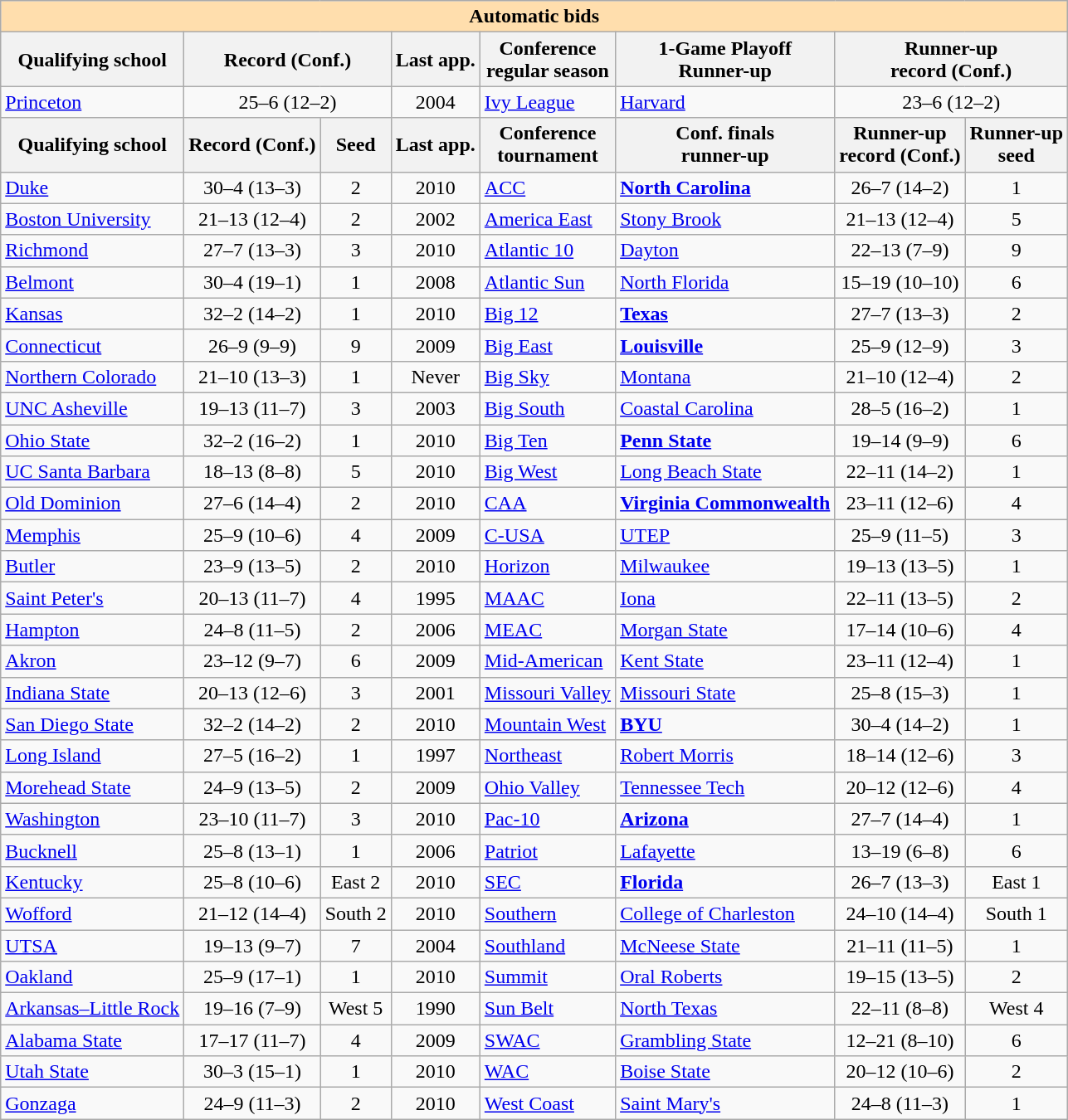<table class="wikitable">
<tr>
<th colspan="8" style="background:#ffdead;">Automatic bids</th>
</tr>
<tr>
<th>Qualifying school</th>
<th colspan="2">Record (Conf.)</th>
<th>Last app.</th>
<th>Conference<br>regular season</th>
<th>1-Game Playoff<br>Runner-up</th>
<th colspan="2">Runner-up<br>record (Conf.)</th>
</tr>
<tr>
<td><a href='#'>Princeton</a></td>
<td colspan="2" align=center>25–6 (12–2)</td>
<td align=center>2004</td>
<td><a href='#'>Ivy League</a></td>
<td><a href='#'>Harvard</a></td>
<td colspan="2" align=center>23–6 (12–2)</td>
</tr>
<tr>
<th>Qualifying school</th>
<th>Record (Conf.)</th>
<th>Seed</th>
<th>Last app.</th>
<th>Conference<br>tournament</th>
<th>Conf. finals<br>runner-up</th>
<th>Runner-up<br>record (Conf.)</th>
<th>Runner-up<br>seed</th>
</tr>
<tr>
<td><a href='#'>Duke</a></td>
<td align=center>30–4 (13–3)</td>
<td align=center>2</td>
<td align=center>2010</td>
<td><a href='#'>ACC</a></td>
<td><strong><a href='#'>North Carolina</a></strong></td>
<td align=center>26–7 (14–2)</td>
<td align=center>1</td>
</tr>
<tr>
<td><a href='#'>Boston University</a></td>
<td align=center>21–13 (12–4)</td>
<td align=center>2</td>
<td align=center>2002</td>
<td><a href='#'>America East</a></td>
<td><a href='#'>Stony Brook</a></td>
<td align=center>21–13 (12–4)</td>
<td align=center>5</td>
</tr>
<tr>
<td><a href='#'>Richmond</a></td>
<td align=center>27–7 (13–3)</td>
<td align=center>3</td>
<td align=center>2010</td>
<td><a href='#'>Atlantic 10</a></td>
<td><a href='#'>Dayton</a></td>
<td align=center>22–13 (7–9)</td>
<td align=center>9</td>
</tr>
<tr>
<td><a href='#'>Belmont</a></td>
<td align=center>30–4 (19–1)</td>
<td align=center>1</td>
<td align=center>2008</td>
<td><a href='#'>Atlantic Sun</a></td>
<td><a href='#'>North Florida</a></td>
<td align=center>15–19 (10–10)</td>
<td align=center>6</td>
</tr>
<tr>
<td><a href='#'>Kansas</a></td>
<td align=center>32–2 (14–2)</td>
<td align=center>1</td>
<td align=center>2010</td>
<td><a href='#'>Big 12</a></td>
<td><strong><a href='#'>Texas</a></strong></td>
<td align=center>27–7 (13–3)</td>
<td align=center>2</td>
</tr>
<tr>
<td><a href='#'>Connecticut</a></td>
<td align=center>26–9 (9–9)</td>
<td align=center>9</td>
<td align=center>2009</td>
<td><a href='#'>Big East</a></td>
<td><strong><a href='#'>Louisville</a></strong></td>
<td align=center>25–9 (12–9)</td>
<td align=center>3</td>
</tr>
<tr>
<td><a href='#'>Northern Colorado</a></td>
<td align=center>21–10 (13–3)</td>
<td align=center>1</td>
<td align=center>Never</td>
<td><a href='#'>Big Sky</a></td>
<td><a href='#'>Montana</a></td>
<td align=center>21–10 (12–4)</td>
<td align=center>2</td>
</tr>
<tr>
<td><a href='#'>UNC Asheville</a></td>
<td align=center>19–13 (11–7)</td>
<td align=center>3</td>
<td align=center>2003</td>
<td><a href='#'>Big South</a></td>
<td><a href='#'>Coastal Carolina</a></td>
<td align=center>28–5 (16–2)</td>
<td align=center>1</td>
</tr>
<tr>
<td><a href='#'>Ohio State</a></td>
<td align=center>32–2 (16–2)</td>
<td align=center>1</td>
<td align=center>2010</td>
<td><a href='#'>Big Ten</a></td>
<td><strong><a href='#'>Penn State</a></strong></td>
<td align=center>19–14 (9–9)</td>
<td align=center>6</td>
</tr>
<tr>
<td><a href='#'>UC Santa Barbara</a></td>
<td align=center>18–13 (8–8)</td>
<td align=center>5</td>
<td align=center>2010</td>
<td><a href='#'>Big West</a></td>
<td><a href='#'>Long Beach State</a></td>
<td align=center>22–11 (14–2)</td>
<td align=center>1</td>
</tr>
<tr>
<td><a href='#'>Old Dominion</a></td>
<td align=center>27–6 (14–4)</td>
<td align=center>2</td>
<td align=center>2010</td>
<td><a href='#'>CAA</a></td>
<td><strong><a href='#'>Virginia Commonwealth</a></strong></td>
<td align=center>23–11 (12–6)</td>
<td align=center>4</td>
</tr>
<tr>
<td><a href='#'>Memphis</a></td>
<td align=center>25–9 (10–6)</td>
<td align=center>4</td>
<td align=center>2009</td>
<td><a href='#'>C-USA</a></td>
<td><a href='#'>UTEP</a></td>
<td align=center>25–9 (11–5)</td>
<td align=center>3</td>
</tr>
<tr>
<td><a href='#'>Butler</a></td>
<td align=center>23–9 (13–5)</td>
<td align=center>2</td>
<td align=center>2010</td>
<td><a href='#'>Horizon</a></td>
<td><a href='#'>Milwaukee</a></td>
<td align=center>19–13 (13–5)</td>
<td align=center>1</td>
</tr>
<tr>
<td><a href='#'>Saint Peter's</a></td>
<td align=center>20–13 (11–7)</td>
<td align=center>4</td>
<td align=center>1995</td>
<td><a href='#'>MAAC</a></td>
<td><a href='#'>Iona</a></td>
<td align=center>22–11 (13–5)</td>
<td align=center>2</td>
</tr>
<tr>
<td><a href='#'>Hampton</a></td>
<td align=center>24–8 (11–5)</td>
<td align=center>2</td>
<td align=center>2006</td>
<td><a href='#'>MEAC</a></td>
<td><a href='#'>Morgan State</a></td>
<td align=center>17–14 (10–6)</td>
<td align=center>4</td>
</tr>
<tr>
<td><a href='#'>Akron</a></td>
<td align=center>23–12 (9–7)</td>
<td align=center>6</td>
<td align=center>2009</td>
<td><a href='#'>Mid-American</a></td>
<td><a href='#'>Kent State</a></td>
<td align=center>23–11 (12–4)</td>
<td align=center>1</td>
</tr>
<tr>
<td><a href='#'>Indiana State</a></td>
<td align=center>20–13 (12–6)</td>
<td align=center>3</td>
<td align=center>2001</td>
<td><a href='#'>Missouri Valley</a></td>
<td><a href='#'>Missouri State</a></td>
<td align=center>25–8 (15–3)</td>
<td align=center>1</td>
</tr>
<tr>
<td><a href='#'>San Diego State</a></td>
<td align=center>32–2 (14–2)</td>
<td align=center>2</td>
<td align=center>2010</td>
<td><a href='#'>Mountain West</a></td>
<td><strong><a href='#'>BYU</a></strong></td>
<td align=center>30–4 (14–2)</td>
<td align=center>1</td>
</tr>
<tr>
<td><a href='#'>Long Island</a></td>
<td align=center>27–5 (16–2)</td>
<td align=center>1</td>
<td align=center>1997</td>
<td><a href='#'>Northeast</a></td>
<td><a href='#'>Robert Morris</a></td>
<td align=center>18–14 (12–6)</td>
<td align=center>3</td>
</tr>
<tr>
<td><a href='#'>Morehead State</a></td>
<td align=center>24–9 (13–5)</td>
<td align=center>2</td>
<td align=center>2009</td>
<td><a href='#'>Ohio Valley</a></td>
<td><a href='#'>Tennessee Tech</a></td>
<td align=center>20–12 (12–6)</td>
<td align=center>4</td>
</tr>
<tr>
<td><a href='#'>Washington</a></td>
<td align=center>23–10 (11–7)</td>
<td align=center>3</td>
<td align=center>2010</td>
<td><a href='#'>Pac-10</a></td>
<td><strong><a href='#'>Arizona</a></strong></td>
<td align=center>27–7 (14–4)</td>
<td align=center>1</td>
</tr>
<tr>
<td><a href='#'>Bucknell</a></td>
<td align=center>25–8 (13–1)</td>
<td align=center>1</td>
<td align=center>2006</td>
<td><a href='#'>Patriot</a></td>
<td><a href='#'>Lafayette</a></td>
<td align=center>13–19 (6–8)</td>
<td align=center>6</td>
</tr>
<tr>
<td><a href='#'>Kentucky</a></td>
<td align=center>25–8 (10–6)</td>
<td align=center>East 2</td>
<td align=center>2010</td>
<td><a href='#'>SEC</a></td>
<td><strong><a href='#'>Florida</a></strong></td>
<td align=center>26–7 (13–3)</td>
<td align=center>East 1</td>
</tr>
<tr>
<td><a href='#'>Wofford</a></td>
<td align=center>21–12 (14–4)</td>
<td align=center>South 2</td>
<td align=center>2010</td>
<td><a href='#'>Southern</a></td>
<td><a href='#'>College of Charleston</a></td>
<td align=center>24–10 (14–4)</td>
<td align=center>South 1</td>
</tr>
<tr>
<td><a href='#'>UTSA</a></td>
<td align=center>19–13 (9–7)</td>
<td align=center>7</td>
<td align=center>2004</td>
<td><a href='#'>Southland</a></td>
<td><a href='#'>McNeese State</a></td>
<td align=center>21–11 (11–5)</td>
<td align=center>1</td>
</tr>
<tr>
<td><a href='#'>Oakland</a></td>
<td align=center>25–9 (17–1)</td>
<td align=center>1</td>
<td align=center>2010</td>
<td><a href='#'>Summit</a></td>
<td><a href='#'>Oral Roberts</a></td>
<td align=center>19–15 (13–5)</td>
<td align=center>2</td>
</tr>
<tr>
<td><a href='#'>Arkansas–Little Rock</a></td>
<td align=center>19–16 (7–9)</td>
<td align=center>West 5</td>
<td align=center>1990</td>
<td><a href='#'>Sun Belt</a></td>
<td><a href='#'>North Texas</a></td>
<td align=center>22–11 (8–8)</td>
<td align=center>West 4</td>
</tr>
<tr>
<td><a href='#'>Alabama State</a></td>
<td align=center>17–17 (11–7)</td>
<td align=center>4</td>
<td align=center>2009</td>
<td><a href='#'>SWAC</a></td>
<td><a href='#'>Grambling State</a></td>
<td align=center>12–21 (8–10)</td>
<td align=center>6</td>
</tr>
<tr>
<td><a href='#'>Utah State</a></td>
<td align=center>30–3 (15–1)</td>
<td align=center>1</td>
<td align=center>2010</td>
<td><a href='#'>WAC</a></td>
<td><a href='#'>Boise State</a></td>
<td align=center>20–12 (10–6)</td>
<td align=center>2</td>
</tr>
<tr>
<td><a href='#'>Gonzaga</a></td>
<td align=center>24–9 (11–3)</td>
<td align=center>2</td>
<td align=center>2010</td>
<td><a href='#'>West Coast</a></td>
<td><a href='#'>Saint Mary's</a></td>
<td align=center>24–8 (11–3)</td>
<td align=center>1</td>
</tr>
</table>
